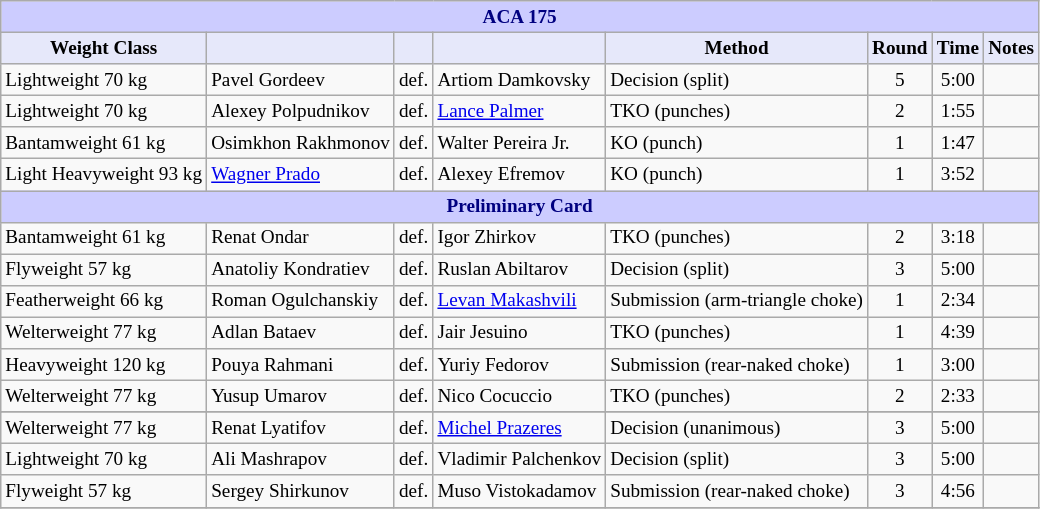<table class="wikitable" style="font-size: 80%;">
<tr>
<th colspan="8" style="background-color: #ccf; color: #000080; text-align: center;"><strong>ACA 175</strong></th>
</tr>
<tr>
<th colspan="1" style="background-color: #E6E8FA; color: #000000; text-align: center;">Weight Class</th>
<th colspan="1" style="background-color: #E6E8FA; color: #000000; text-align: center;"></th>
<th colspan="1" style="background-color: #E6E8FA; color: #000000; text-align: center;"></th>
<th colspan="1" style="background-color: #E6E8FA; color: #000000; text-align: center;"></th>
<th colspan="1" style="background-color: #E6E8FA; color: #000000; text-align: center;">Method</th>
<th colspan="1" style="background-color: #E6E8FA; color: #000000; text-align: center;">Round</th>
<th colspan="1" style="background-color: #E6E8FA; color: #000000; text-align: center;">Time</th>
<th colspan="1" style="background-color: #E6E8FA; color: #000000; text-align: center;">Notes</th>
</tr>
<tr>
<td>Lightweight 70 kg</td>
<td> Pavel Gordeev</td>
<td>def.</td>
<td> Artiom Damkovsky</td>
<td>Decision (split)</td>
<td align=center>5</td>
<td align=center>5:00</td>
<td></td>
</tr>
<tr>
<td>Lightweight 70 kg</td>
<td> Alexey Polpudnikov</td>
<td>def.</td>
<td> <a href='#'>Lance Palmer</a></td>
<td>TKO (punches)</td>
<td align=center>2</td>
<td align=center>1:55</td>
<td></td>
</tr>
<tr>
<td>Bantamweight 61 kg</td>
<td> Osimkhon Rakhmonov</td>
<td>def.</td>
<td> Walter Pereira Jr.</td>
<td>KO (punch)</td>
<td align=center>1</td>
<td align=center>1:47</td>
<td></td>
</tr>
<tr>
<td>Light Heavyweight 93 kg</td>
<td> <a href='#'>Wagner Prado</a></td>
<td>def.</td>
<td> Alexey Efremov</td>
<td>KO (punch)</td>
<td align=center>1</td>
<td align=center>3:52</td>
<td></td>
</tr>
<tr>
<th colspan="8" style="background-color: #ccf; color: #000080; text-align: center;"><strong>Preliminary Card</strong></th>
</tr>
<tr>
<td>Bantamweight 61 kg</td>
<td> Renat Ondar</td>
<td>def.</td>
<td> Igor Zhirkov</td>
<td>TKO (punches)</td>
<td align=center>2</td>
<td align=center>3:18</td>
<td></td>
</tr>
<tr>
<td>Flyweight 57 kg</td>
<td> Anatoliy Kondratiev</td>
<td>def.</td>
<td> Ruslan Abiltarov</td>
<td>Decision (split)</td>
<td align=center>3</td>
<td align=center>5:00</td>
<td></td>
</tr>
<tr>
<td>Featherweight 66 kg</td>
<td> Roman Ogulchanskiy</td>
<td>def.</td>
<td> <a href='#'>Levan Makashvili</a></td>
<td>Submission (arm-triangle choke)</td>
<td align=center>1</td>
<td align=center>2:34</td>
<td></td>
</tr>
<tr>
<td>Welterweight 77 kg</td>
<td> Adlan Bataev</td>
<td>def.</td>
<td> Jair Jesuino</td>
<td>TKO (punches)</td>
<td align=center>1</td>
<td align=center>4:39</td>
<td></td>
</tr>
<tr>
<td>Heavyweight 120 kg</td>
<td> Pouya Rahmani</td>
<td>def.</td>
<td> Yuriy Fedorov</td>
<td>Submission (rear-naked choke)</td>
<td align=center>1</td>
<td align=center>3:00</td>
<td></td>
</tr>
<tr>
<td>Welterweight 77 kg</td>
<td> Yusup Umarov</td>
<td>def.</td>
<td> Nico Cocuccio</td>
<td>TKO (punches)</td>
<td align=center>2</td>
<td align=center>2:33</td>
<td></td>
</tr>
<tr>
</tr>
<tr>
<td>Welterweight 77 kg</td>
<td> Renat Lyatifov</td>
<td>def.</td>
<td> <a href='#'>Michel Prazeres</a></td>
<td>Decision (unanimous)</td>
<td align=center>3</td>
<td align=center>5:00</td>
<td></td>
</tr>
<tr>
<td>Lightweight 70 kg</td>
<td> Ali Mashrapov</td>
<td>def.</td>
<td> Vladimir Palchenkov</td>
<td>Decision (split)</td>
<td align=center>3</td>
<td align=center>5:00</td>
<td></td>
</tr>
<tr>
<td>Flyweight 57 kg</td>
<td> Sergey Shirkunov</td>
<td>def.</td>
<td> Muso Vistokadamov</td>
<td>Submission (rear-naked choke)</td>
<td align=center>3</td>
<td align=center>4:56</td>
<td></td>
</tr>
<tr>
</tr>
</table>
